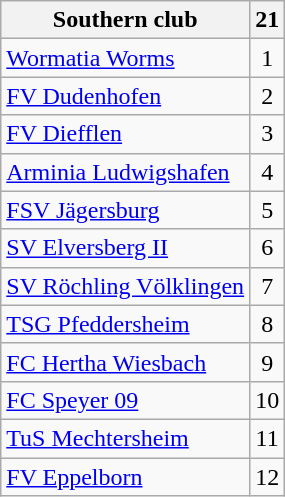<table class="wikitable sortable">
<tr>
<th>Southern club</th>
<th class="unsortable">21</th>
</tr>
<tr align="center">
<td align="left"><a href='#'>Wormatia Worms</a></td>
<td>1</td>
</tr>
<tr align="center">
<td align="left"><a href='#'>FV Dudenhofen</a></td>
<td>2</td>
</tr>
<tr align="center">
<td align="left"><a href='#'>FV Diefflen</a></td>
<td>3</td>
</tr>
<tr align="center">
<td align="left"><a href='#'>Arminia Ludwigshafen</a></td>
<td>4</td>
</tr>
<tr align="center">
<td align="left"><a href='#'>FSV Jägersburg</a></td>
<td>5</td>
</tr>
<tr align="center">
<td align="left"><a href='#'>SV Elversberg II</a></td>
<td>6</td>
</tr>
<tr align="center">
<td align="left"><a href='#'>SV Röchling Völklingen</a></td>
<td>7</td>
</tr>
<tr align="center">
<td align="left"><a href='#'>TSG Pfeddersheim</a></td>
<td>8</td>
</tr>
<tr align="center">
<td align="left"><a href='#'>FC Hertha Wiesbach</a></td>
<td>9</td>
</tr>
<tr align="center">
<td align="left"><a href='#'>FC Speyer 09</a></td>
<td>10</td>
</tr>
<tr align="center">
<td align="left"><a href='#'>TuS Mechtersheim</a></td>
<td>11</td>
</tr>
<tr align="center">
<td align="left"><a href='#'>FV Eppelborn</a></td>
<td>12</td>
</tr>
</table>
